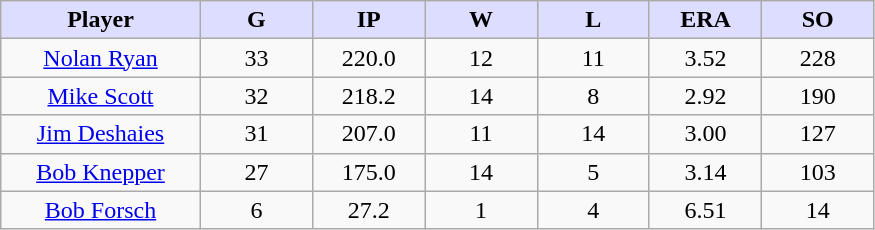<table class="wikitable sortable">
<tr>
<th style="background:#ddf; width:16%;">Player</th>
<th style="background:#ddf; width:9%;">G</th>
<th style="background:#ddf; width:9%;">IP</th>
<th style="background:#ddf; width:9%;">W</th>
<th style="background:#ddf; width:9%;">L</th>
<th style="background:#ddf; width:9%;">ERA</th>
<th style="background:#ddf; width:9%;">SO</th>
</tr>
<tr align=center>
<td><a href='#'>Nolan Ryan</a></td>
<td>33</td>
<td>220.0</td>
<td>12</td>
<td>11</td>
<td>3.52</td>
<td>228</td>
</tr>
<tr align=center>
<td><a href='#'>Mike Scott</a></td>
<td>32</td>
<td>218.2</td>
<td>14</td>
<td>8</td>
<td>2.92</td>
<td>190</td>
</tr>
<tr align=center>
<td><a href='#'>Jim Deshaies</a></td>
<td>31</td>
<td>207.0</td>
<td>11</td>
<td>14</td>
<td>3.00</td>
<td>127</td>
</tr>
<tr align=center>
<td><a href='#'>Bob Knepper</a></td>
<td>27</td>
<td>175.0</td>
<td>14</td>
<td>5</td>
<td>3.14</td>
<td>103</td>
</tr>
<tr align=center>
<td><a href='#'>Bob Forsch</a></td>
<td>6</td>
<td>27.2</td>
<td>1</td>
<td>4</td>
<td>6.51</td>
<td>14</td>
</tr>
</table>
